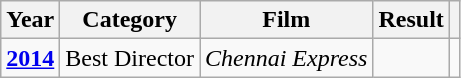<table Class="wikitable">
<tr>
<th>Year</th>
<th>Category</th>
<th>Film</th>
<th>Result</th>
<th></th>
</tr>
<tr>
<td><strong><a href='#'>2014</a></strong></td>
<td>Best Director</td>
<td><em>Chennai Express</em></td>
<td></td>
<td></td>
</tr>
</table>
